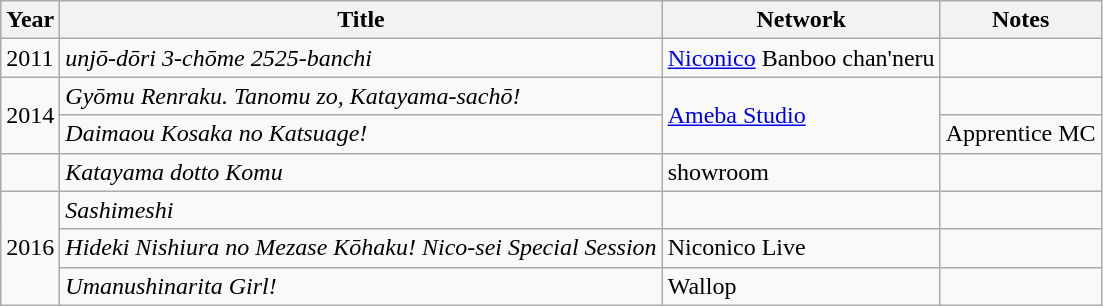<table class="wikitable">
<tr>
<th>Year</th>
<th>Title</th>
<th>Network</th>
<th>Notes</th>
</tr>
<tr>
<td>2011</td>
<td><em>unjō-dōri 3-chōme 2525-banchi</em></td>
<td><a href='#'>Niconico</a> Banboo chan'neru</td>
<td></td>
</tr>
<tr>
<td rowspan="2">2014</td>
<td><em>Gyōmu Renraku. Tanomu zo, Katayama-sachō!</em></td>
<td rowspan="2"><a href='#'>Ameba Studio</a></td>
<td></td>
</tr>
<tr>
<td><em>Daimaou Kosaka no Katsuage!</em></td>
<td>Apprentice MC</td>
</tr>
<tr>
<td></td>
<td><em>Katayama dotto Komu</em></td>
<td>showroom</td>
<td></td>
</tr>
<tr>
<td rowspan="3">2016</td>
<td><em>Sashimeshi</em></td>
<td></td>
<td></td>
</tr>
<tr>
<td><em>Hideki Nishiura no Mezase Kōhaku! Nico-sei Special Session</em></td>
<td>Niconico Live</td>
<td></td>
</tr>
<tr>
<td><em>Umanushinarita Girl!</em></td>
<td>Wallop</td>
<td></td>
</tr>
</table>
